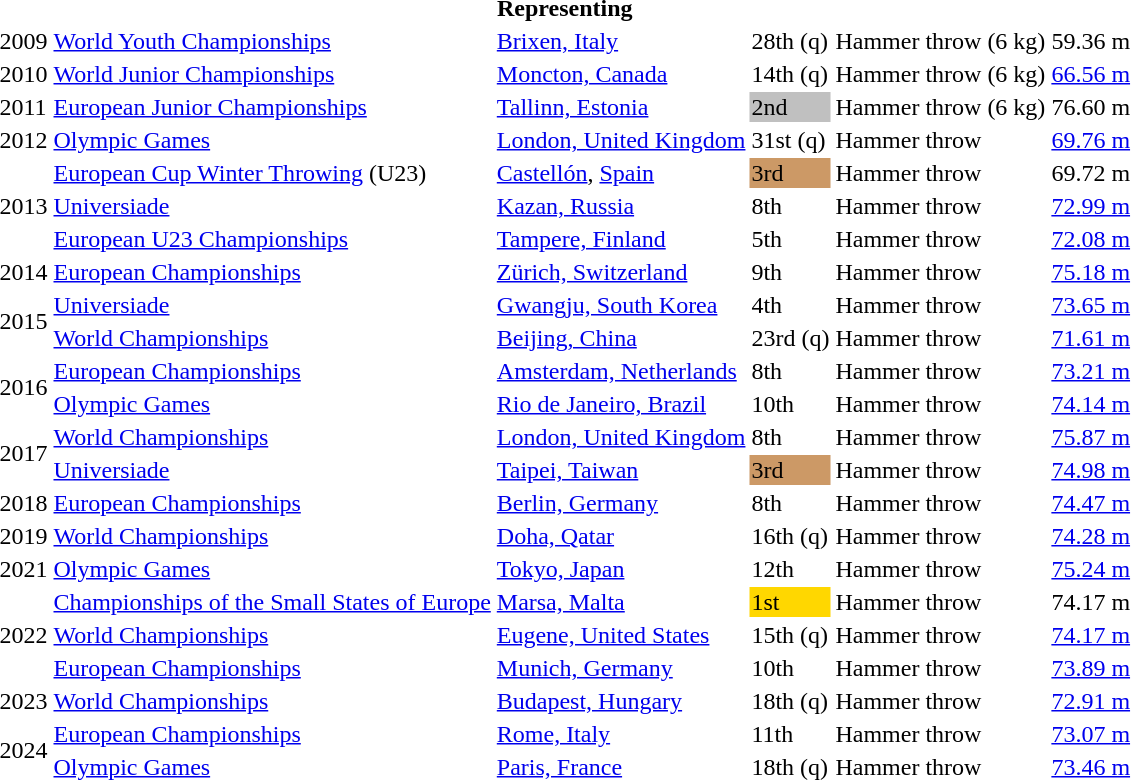<table>
<tr>
<th colspan="6">Representing </th>
</tr>
<tr>
<td>2009</td>
<td><a href='#'>World Youth Championships</a></td>
<td><a href='#'>Brixen, Italy</a></td>
<td>28th (q)</td>
<td>Hammer throw (6 kg)</td>
<td>59.36 m</td>
</tr>
<tr>
<td>2010</td>
<td><a href='#'>World Junior Championships</a></td>
<td><a href='#'>Moncton, Canada</a></td>
<td>14th (q)</td>
<td>Hammer throw (6 kg)</td>
<td><a href='#'>66.56 m</a></td>
</tr>
<tr>
<td>2011</td>
<td><a href='#'>European Junior Championships</a></td>
<td><a href='#'>Tallinn, Estonia</a></td>
<td bgcolor=silver>2nd</td>
<td>Hammer throw (6 kg)</td>
<td>76.60 m</td>
</tr>
<tr>
<td>2012</td>
<td><a href='#'>Olympic Games</a></td>
<td><a href='#'>London, United Kingdom</a></td>
<td>31st (q)</td>
<td>Hammer throw</td>
<td><a href='#'>69.76 m</a></td>
</tr>
<tr>
<td rowspan=3>2013</td>
<td><a href='#'>European Cup Winter Throwing</a> (U23)</td>
<td><a href='#'>Castellón</a>, <a href='#'>Spain</a></td>
<td bgcolor=cc9966>3rd</td>
<td>Hammer throw</td>
<td>69.72 m</td>
</tr>
<tr>
<td><a href='#'>Universiade</a></td>
<td><a href='#'>Kazan, Russia</a></td>
<td>8th</td>
<td>Hammer throw</td>
<td><a href='#'>72.99 m</a></td>
</tr>
<tr>
<td><a href='#'>European U23 Championships</a></td>
<td><a href='#'>Tampere, Finland</a></td>
<td>5th</td>
<td>Hammer throw</td>
<td><a href='#'>72.08 m</a></td>
</tr>
<tr>
<td>2014</td>
<td><a href='#'>European Championships</a></td>
<td><a href='#'>Zürich, Switzerland</a></td>
<td>9th</td>
<td>Hammer throw</td>
<td><a href='#'>75.18 m</a></td>
</tr>
<tr>
<td rowspan=2>2015</td>
<td><a href='#'>Universiade</a></td>
<td><a href='#'>Gwangju, South Korea</a></td>
<td>4th</td>
<td>Hammer throw</td>
<td><a href='#'>73.65 m</a></td>
</tr>
<tr>
<td><a href='#'>World Championships</a></td>
<td><a href='#'>Beijing, China</a></td>
<td>23rd (q)</td>
<td>Hammer throw</td>
<td><a href='#'>71.61 m</a></td>
</tr>
<tr>
<td rowspan=2>2016</td>
<td><a href='#'>European Championships</a></td>
<td><a href='#'>Amsterdam, Netherlands</a></td>
<td>8th</td>
<td>Hammer throw</td>
<td><a href='#'>73.21 m</a></td>
</tr>
<tr>
<td><a href='#'>Olympic Games</a></td>
<td><a href='#'>Rio de Janeiro, Brazil</a></td>
<td>10th</td>
<td>Hammer throw</td>
<td><a href='#'>74.14 m</a></td>
</tr>
<tr>
<td rowspan=2>2017</td>
<td><a href='#'>World Championships</a></td>
<td><a href='#'>London, United Kingdom</a></td>
<td>8th</td>
<td>Hammer throw</td>
<td><a href='#'>75.87 m</a></td>
</tr>
<tr>
<td><a href='#'>Universiade</a></td>
<td><a href='#'>Taipei, Taiwan</a></td>
<td bgcolor=cc9966>3rd</td>
<td>Hammer throw</td>
<td><a href='#'>74.98 m</a></td>
</tr>
<tr>
<td>2018</td>
<td><a href='#'>European Championships</a></td>
<td><a href='#'>Berlin, Germany</a></td>
<td>8th</td>
<td>Hammer throw</td>
<td><a href='#'>74.47 m</a></td>
</tr>
<tr>
<td>2019</td>
<td><a href='#'>World Championships</a></td>
<td><a href='#'>Doha, Qatar</a></td>
<td>16th (q)</td>
<td>Hammer throw</td>
<td><a href='#'>74.28 m</a></td>
</tr>
<tr>
<td>2021</td>
<td><a href='#'>Olympic Games</a></td>
<td><a href='#'>Tokyo, Japan</a></td>
<td>12th</td>
<td>Hammer throw</td>
<td><a href='#'>75.24 m</a></td>
</tr>
<tr>
<td rowspan=3>2022</td>
<td><a href='#'>Championships of the Small States of Europe</a></td>
<td><a href='#'>Marsa, Malta</a></td>
<td bgcolor=gold>1st</td>
<td>Hammer throw</td>
<td>74.17 m</td>
</tr>
<tr>
<td><a href='#'>World Championships</a></td>
<td><a href='#'>Eugene, United States</a></td>
<td>15th (q)</td>
<td>Hammer throw</td>
<td><a href='#'>74.17 m</a></td>
</tr>
<tr>
<td><a href='#'>European Championships</a></td>
<td><a href='#'>Munich, Germany</a></td>
<td>10th</td>
<td>Hammer throw</td>
<td><a href='#'>73.89 m</a></td>
</tr>
<tr>
<td>2023</td>
<td><a href='#'>World Championships</a></td>
<td><a href='#'>Budapest, Hungary</a></td>
<td>18th (q)</td>
<td>Hammer throw</td>
<td><a href='#'>72.91 m</a></td>
</tr>
<tr>
<td rowspan=2>2024</td>
<td><a href='#'>European Championships</a></td>
<td><a href='#'>Rome, Italy</a></td>
<td>11th</td>
<td>Hammer throw</td>
<td><a href='#'>73.07 m</a></td>
</tr>
<tr>
<td><a href='#'>Olympic Games</a></td>
<td><a href='#'>Paris, France</a></td>
<td>18th (q)</td>
<td>Hammer throw</td>
<td><a href='#'>73.46 m</a></td>
</tr>
</table>
